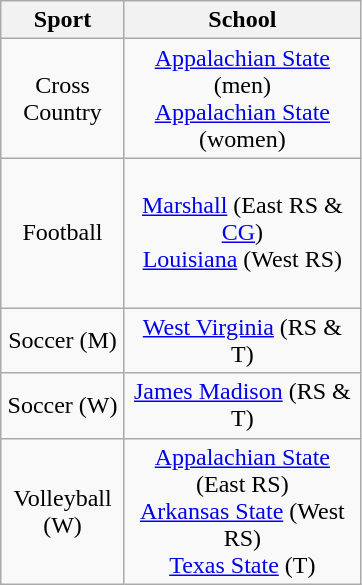<table class="wikitable" style="text-align:center">
<tr>
<th width=75>Sport</th>
<th width=150>School</th>
</tr>
<tr>
<td>Cross<br>Country</td>
<td><a href='#'>Appalachian State</a> (men)<br><a href='#'>Appalachian State</a> (women)</td>
</tr>
<tr style="height:100px">
<td>Football</td>
<td><a href='#'>Marshall</a> (East RS & <a href='#'>CG</a>)<br><a href='#'>Louisiana</a> (West RS)</td>
</tr>
<tr>
<td>Soccer (M)</td>
<td><a href='#'>West Virginia</a> (RS & T)</td>
</tr>
<tr>
<td>Soccer (W)</td>
<td><a href='#'>James Madison</a> (RS & T)</td>
</tr>
<tr>
<td>Volleyball (W)</td>
<td><a href='#'>Appalachian State</a> (East RS)<br><a href='#'>Arkansas State</a> (West RS)<br><a href='#'>Texas State</a> (T)</td>
</tr>
</table>
